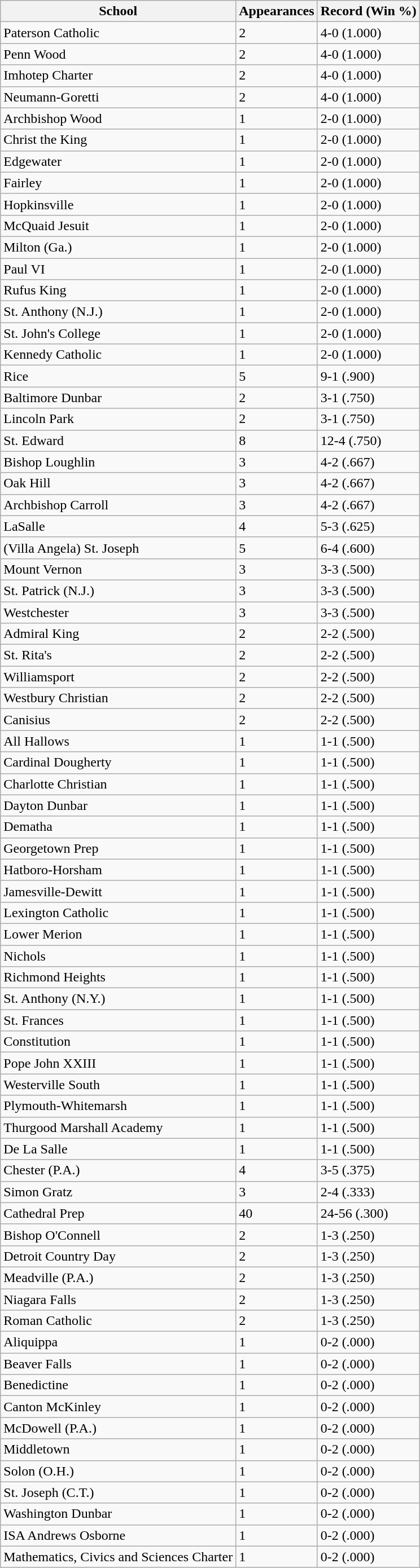<table class="wikitable">
<tr>
<th>School</th>
<th>Appearances</th>
<th>Record (Win %)</th>
</tr>
<tr>
<td>Paterson Catholic</td>
<td>2</td>
<td>4-0 (1.000)</td>
</tr>
<tr>
<td>Penn Wood</td>
<td>2</td>
<td>4-0 (1.000)</td>
</tr>
<tr>
<td>Imhotep Charter</td>
<td>2</td>
<td>4-0 (1.000)</td>
</tr>
<tr>
<td>Neumann-Goretti</td>
<td>2</td>
<td>4-0 (1.000)</td>
</tr>
<tr>
<td>Archbishop Wood</td>
<td>1</td>
<td>2-0 (1.000)</td>
</tr>
<tr>
<td>Christ the King</td>
<td>1</td>
<td>2-0 (1.000)</td>
</tr>
<tr>
<td>Edgewater</td>
<td>1</td>
<td>2-0 (1.000)</td>
</tr>
<tr>
<td>Fairley</td>
<td>1</td>
<td>2-0 (1.000)</td>
</tr>
<tr>
<td>Hopkinsville</td>
<td>1</td>
<td>2-0 (1.000)</td>
</tr>
<tr>
<td>McQuaid Jesuit</td>
<td>1</td>
<td>2-0 (1.000)</td>
</tr>
<tr>
<td>Milton (Ga.)</td>
<td>1</td>
<td>2-0 (1.000)</td>
</tr>
<tr>
<td>Paul VI</td>
<td>1</td>
<td>2-0 (1.000)</td>
</tr>
<tr>
<td>Rufus King</td>
<td>1</td>
<td>2-0 (1.000)</td>
</tr>
<tr>
<td>St. Anthony (N.J.)</td>
<td>1</td>
<td>2-0 (1.000)</td>
</tr>
<tr>
<td>St. John's College</td>
<td>1</td>
<td>2-0 (1.000)</td>
</tr>
<tr>
<td>Kennedy Catholic</td>
<td>1</td>
<td>2-0 (1.000)</td>
</tr>
<tr>
<td>Rice</td>
<td>5</td>
<td>9-1 (.900)</td>
</tr>
<tr>
<td>Baltimore Dunbar</td>
<td>2</td>
<td>3-1 (.750)</td>
</tr>
<tr>
<td>Lincoln Park</td>
<td>2</td>
<td>3-1 (.750)</td>
</tr>
<tr>
<td>St. Edward</td>
<td>8</td>
<td>12-4 (.750)</td>
</tr>
<tr>
<td>Bishop Loughlin</td>
<td>3</td>
<td>4-2 (.667)</td>
</tr>
<tr>
<td>Oak Hill</td>
<td>3</td>
<td>4-2 (.667)</td>
</tr>
<tr>
<td>Archbishop Carroll</td>
<td>3</td>
<td>4-2 (.667)</td>
</tr>
<tr>
<td>LaSalle</td>
<td>4</td>
<td>5-3 (.625)</td>
</tr>
<tr>
<td>(Villa Angela) St. Joseph</td>
<td>5</td>
<td>6-4 (.600)</td>
</tr>
<tr>
<td>Mount Vernon</td>
<td>3</td>
<td>3-3 (.500)</td>
</tr>
<tr>
<td>St. Patrick (N.J.)</td>
<td>3</td>
<td>3-3 (.500)</td>
</tr>
<tr>
<td>Westchester</td>
<td>3</td>
<td>3-3 (.500)</td>
</tr>
<tr>
<td>Admiral King</td>
<td>2</td>
<td>2-2 (.500)</td>
</tr>
<tr>
<td>St. Rita's</td>
<td>2</td>
<td>2-2 (.500)</td>
</tr>
<tr>
<td>Williamsport</td>
<td>2</td>
<td>2-2 (.500)</td>
</tr>
<tr>
<td>Westbury Christian</td>
<td>2</td>
<td>2-2 (.500)</td>
</tr>
<tr>
<td>Canisius</td>
<td>2</td>
<td>2-2 (.500)</td>
</tr>
<tr>
<td>All Hallows</td>
<td>1</td>
<td>1-1 (.500)</td>
</tr>
<tr>
<td>Cardinal Dougherty</td>
<td>1</td>
<td>1-1 (.500)</td>
</tr>
<tr>
<td>Charlotte Christian</td>
<td>1</td>
<td>1-1 (.500)</td>
</tr>
<tr>
<td>Dayton Dunbar</td>
<td>1</td>
<td>1-1 (.500)</td>
</tr>
<tr>
<td>Dematha</td>
<td>1</td>
<td>1-1 (.500)</td>
</tr>
<tr>
<td>Georgetown Prep</td>
<td>1</td>
<td>1-1 (.500)</td>
</tr>
<tr>
<td>Hatboro-Horsham</td>
<td>1</td>
<td>1-1 (.500)</td>
</tr>
<tr>
<td>Jamesville-Dewitt</td>
<td>1</td>
<td>1-1 (.500)</td>
</tr>
<tr>
<td>Lexington Catholic</td>
<td>1</td>
<td>1-1 (.500)</td>
</tr>
<tr>
<td>Lower Merion</td>
<td>1</td>
<td>1-1 (.500)</td>
</tr>
<tr>
<td>Nichols</td>
<td>1</td>
<td>1-1 (.500)</td>
</tr>
<tr>
<td>Richmond Heights</td>
<td>1</td>
<td>1-1 (.500)</td>
</tr>
<tr>
<td>St. Anthony (N.Y.)</td>
<td>1</td>
<td>1-1 (.500)</td>
</tr>
<tr>
<td>St. Frances</td>
<td>1</td>
<td>1-1 (.500)</td>
</tr>
<tr>
<td>Constitution</td>
<td>1</td>
<td>1-1 (.500)</td>
</tr>
<tr>
<td>Pope John XXIII</td>
<td>1</td>
<td>1-1 (.500)</td>
</tr>
<tr>
<td>Westerville South</td>
<td>1</td>
<td>1-1 (.500)</td>
</tr>
<tr>
<td>Plymouth-Whitemarsh</td>
<td>1</td>
<td>1-1 (.500)</td>
</tr>
<tr>
<td>Thurgood Marshall Academy</td>
<td>1</td>
<td>1-1 (.500)</td>
</tr>
<tr>
<td>De La Salle</td>
<td>1</td>
<td>1-1 (.500)</td>
</tr>
<tr>
<td>Chester (P.A.)</td>
<td>4</td>
<td>3-5 (.375)</td>
</tr>
<tr>
<td>Simon Gratz</td>
<td>3</td>
<td>2-4 (.333)</td>
</tr>
<tr>
<td>Cathedral Prep</td>
<td>40</td>
<td>24-56 (.300)</td>
</tr>
<tr>
<td>Bishop O'Connell</td>
<td>2</td>
<td>1-3 (.250)</td>
</tr>
<tr>
<td>Detroit Country Day</td>
<td>2</td>
<td>1-3 (.250)</td>
</tr>
<tr>
<td>Meadville (P.A.)</td>
<td>2</td>
<td>1-3 (.250)</td>
</tr>
<tr>
<td>Niagara Falls</td>
<td>2</td>
<td>1-3 (.250)</td>
</tr>
<tr>
<td>Roman Catholic</td>
<td>2</td>
<td>1-3 (.250)</td>
</tr>
<tr>
<td>Aliquippa</td>
<td>1</td>
<td>0-2 (.000)</td>
</tr>
<tr>
<td>Beaver Falls</td>
<td>1</td>
<td>0-2 (.000)</td>
</tr>
<tr>
<td>Benedictine</td>
<td>1</td>
<td>0-2 (.000)</td>
</tr>
<tr>
<td>Canton McKinley</td>
<td>1</td>
<td>0-2 (.000)</td>
</tr>
<tr>
<td>McDowell (P.A.)</td>
<td>1</td>
<td>0-2 (.000)</td>
</tr>
<tr>
<td>Middletown</td>
<td>1</td>
<td>0-2 (.000)</td>
</tr>
<tr>
<td>Solon (O.H.)</td>
<td>1</td>
<td>0-2 (.000)</td>
</tr>
<tr>
<td>St. Joseph (C.T.)</td>
<td>1</td>
<td>0-2 (.000)</td>
</tr>
<tr>
<td>Washington Dunbar</td>
<td>1</td>
<td>0-2 (.000)</td>
</tr>
<tr>
<td>ISA Andrews Osborne</td>
<td>1</td>
<td>0-2 (.000)</td>
</tr>
<tr>
<td>Mathematics, Civics and Sciences Charter</td>
<td>1</td>
<td>0-2 (.000)</td>
</tr>
</table>
